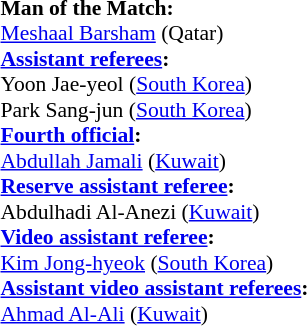<table style="width:100%; font-size:90%;">
<tr>
<td><br><strong>Man of the Match:</strong>
<br><a href='#'>Meshaal Barsham</a> (Qatar)<br><strong><a href='#'>Assistant referees</a>:</strong>
<br>Yoon Jae-yeol (<a href='#'>South Korea</a>)
<br>Park Sang-jun (<a href='#'>South Korea</a>)
<br><strong><a href='#'>Fourth official</a>:</strong>
<br><a href='#'>Abdullah Jamali</a> (<a href='#'>Kuwait</a>)
<br><strong><a href='#'>Reserve assistant referee</a>:</strong>
<br>Abdulhadi Al-Anezi (<a href='#'>Kuwait</a>)
<br><strong><a href='#'>Video assistant referee</a>:</strong>
<br><a href='#'>Kim Jong-hyeok</a> (<a href='#'>South Korea</a>)
<br><strong><a href='#'>Assistant video assistant referees</a>:</strong>
<br><a href='#'>Ahmad Al-Ali</a> (<a href='#'>Kuwait</a>)</td>
</tr>
</table>
